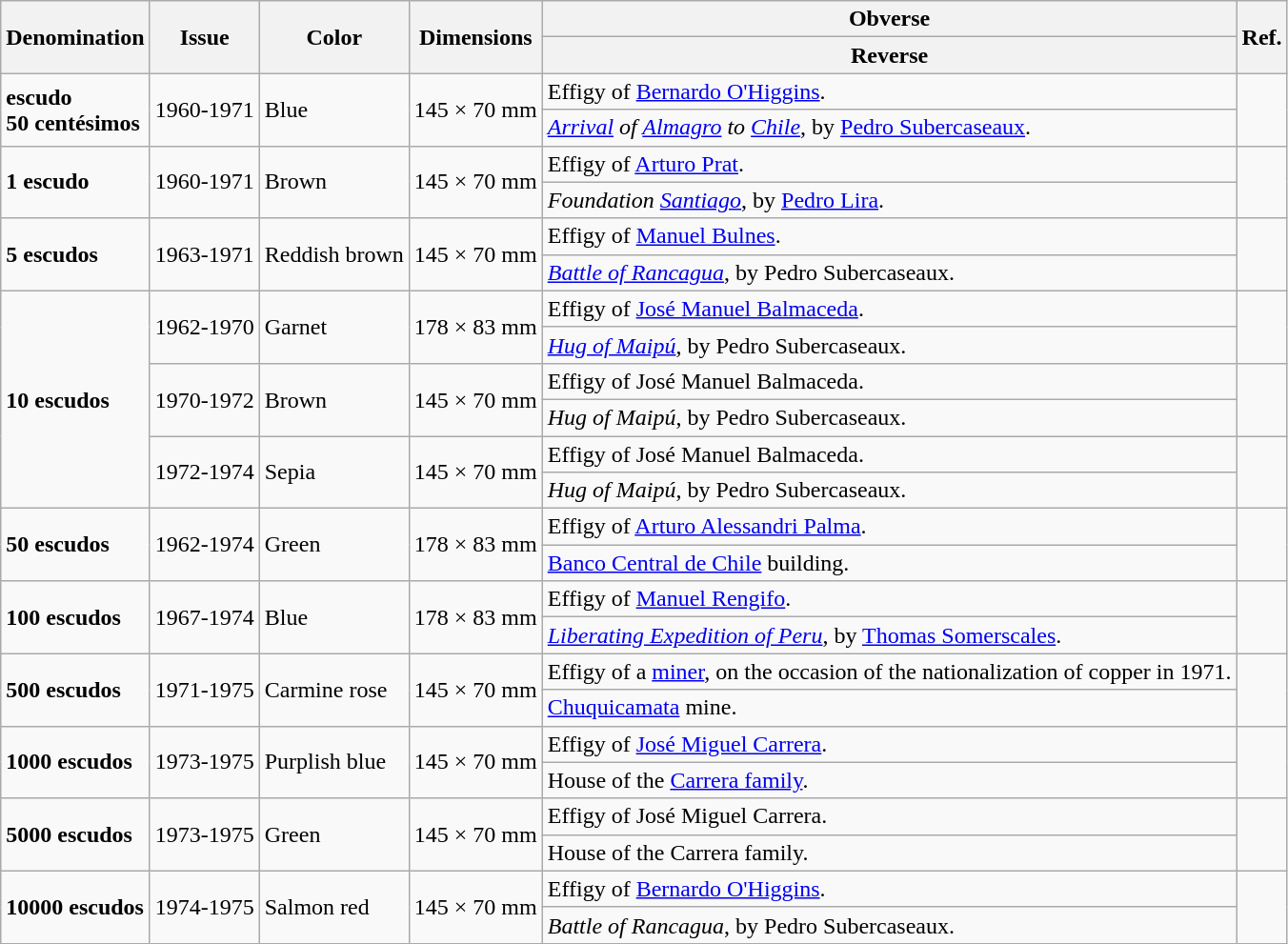<table class="wikitable">
<tr>
<th rowspan=2>Denomination</th>
<th rowspan=2>Issue</th>
<th rowspan=2>Color</th>
<th rowspan=2>Dimensions</th>
<th>Obverse</th>
<th rowspan=2>Ref.</th>
</tr>
<tr>
<th>Reverse</th>
</tr>
<tr>
<td rowspan=2><strong> escudo</strong><br><strong>50 centésimos</strong></td>
<td rowspan=2>1960-1971</td>
<td rowspan=2>Blue</td>
<td rowspan=2>145 × 70 mm</td>
<td>Effigy of <a href='#'>Bernardo O'Higgins</a>.</td>
<td rowspan=2></td>
</tr>
<tr>
<td><em><a href='#'>Arrival</a> of <a href='#'>Almagro</a> to <a href='#'>Chile</a></em>, by <a href='#'>Pedro Subercaseaux</a>.</td>
</tr>
<tr>
<td rowspan=2><strong>1 escudo</strong></td>
<td rowspan=2>1960-1971</td>
<td rowspan=2>Brown</td>
<td rowspan=2>145 × 70 mm</td>
<td>Effigy of <a href='#'>Arturo Prat</a>.</td>
<td rowspan=2></td>
</tr>
<tr>
<td><em>Foundation <a href='#'>Santiago</a></em>, by <a href='#'>Pedro Lira</a>.</td>
</tr>
<tr>
<td rowspan=2><strong>5 escudos</strong></td>
<td rowspan=2>1963-1971</td>
<td rowspan=2>Reddish brown</td>
<td rowspan=2>145 × 70 mm</td>
<td>Effigy of <a href='#'>Manuel Bulnes</a>.</td>
<td rowspan=2></td>
</tr>
<tr>
<td><em><a href='#'>Battle of Rancagua</a></em>, by Pedro Subercaseaux.</td>
</tr>
<tr>
<td rowspan=6><strong>10 escudos</strong></td>
<td rowspan=2>1962-1970</td>
<td rowspan=2>Garnet</td>
<td rowspan=2>178 × 83 mm</td>
<td>Effigy of <a href='#'>José Manuel Balmaceda</a>.</td>
<td rowspan=2></td>
</tr>
<tr>
<td><em><a href='#'>Hug of Maipú</a></em>, by Pedro Subercaseaux.</td>
</tr>
<tr>
<td rowspan=2>1970-1972</td>
<td rowspan=2>Brown</td>
<td rowspan=2>145 × 70 mm</td>
<td>Effigy of José Manuel Balmaceda.</td>
<td rowspan=2></td>
</tr>
<tr>
<td><em>Hug of Maipú</em>, by Pedro Subercaseaux.</td>
</tr>
<tr>
<td rowspan=2>1972-1974</td>
<td rowspan=2>Sepia</td>
<td rowspan=2>145 × 70 mm</td>
<td>Effigy of José Manuel Balmaceda.</td>
<td rowspan=2></td>
</tr>
<tr>
<td><em>Hug of Maipú</em>, by Pedro Subercaseaux.</td>
</tr>
<tr>
<td rowspan=2><strong>50 escudos</strong></td>
<td rowspan=2>1962-1974</td>
<td rowspan=2>Green</td>
<td rowspan=2>178 × 83 mm</td>
<td>Effigy of <a href='#'>Arturo Alessandri Palma</a>.</td>
<td rowspan=2></td>
</tr>
<tr>
<td><a href='#'>Banco Central de Chile</a> building.</td>
</tr>
<tr>
<td rowspan=2><strong>100 escudos</strong></td>
<td rowspan=2>1967-1974</td>
<td rowspan=2>Blue</td>
<td rowspan=2>178 × 83 mm</td>
<td>Effigy of <a href='#'>Manuel Rengifo</a>.</td>
<td rowspan=2></td>
</tr>
<tr>
<td><em><a href='#'>Liberating Expedition of Peru</a></em>, by <a href='#'>Thomas Somerscales</a>.</td>
</tr>
<tr>
<td rowspan=2><strong>500 escudos</strong></td>
<td rowspan=2>1971-1975</td>
<td rowspan=2>Carmine rose</td>
<td rowspan=2>145 × 70 mm</td>
<td>Effigy of a <a href='#'>miner</a>, on the occasion of the nationalization of copper in 1971.</td>
<td rowspan=2></td>
</tr>
<tr>
<td><a href='#'>Chuquicamata</a> mine.</td>
</tr>
<tr>
<td rowspan=2><strong>1000 escudos</strong></td>
<td rowspan=2>1973-1975</td>
<td rowspan=2>Purplish blue</td>
<td rowspan=2>145 × 70 mm</td>
<td>Effigy of <a href='#'>José Miguel Carrera</a>.</td>
<td rowspan=2></td>
</tr>
<tr>
<td>House of the <a href='#'>Carrera family</a>.</td>
</tr>
<tr>
<td rowspan=2><strong>5000 escudos</strong></td>
<td rowspan=2>1973-1975</td>
<td rowspan=2>Green</td>
<td rowspan=2>145 × 70 mm</td>
<td>Effigy of José Miguel Carrera.</td>
<td rowspan=2></td>
</tr>
<tr>
<td>House of the Carrera family.</td>
</tr>
<tr>
<td rowspan=2><strong>10000 escudos</strong></td>
<td rowspan=2>1974-1975</td>
<td rowspan=2>Salmon red</td>
<td rowspan=2>145 × 70 mm</td>
<td>Effigy of <a href='#'>Bernardo O'Higgins</a>.</td>
<td rowspan=2></td>
</tr>
<tr>
<td><em>Battle of Rancagua</em>, by Pedro Subercaseaux.</td>
</tr>
</table>
